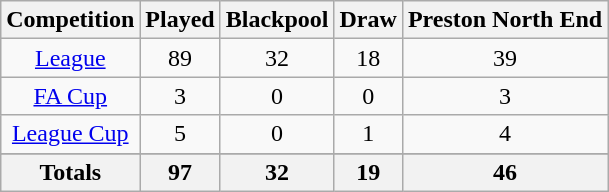<table class="wikitable" style="text-align:center">
<tr>
<th>Competition</th>
<th>Played</th>
<th>Blackpool</th>
<th>Draw</th>
<th>Preston North End</th>
</tr>
<tr>
<td><a href='#'>League</a></td>
<td>89</td>
<td>32</td>
<td>18</td>
<td>39</td>
</tr>
<tr>
<td><a href='#'>FA Cup</a></td>
<td>3</td>
<td>0</td>
<td>0</td>
<td>3</td>
</tr>
<tr>
<td><a href='#'>League Cup</a></td>
<td>5</td>
<td>0</td>
<td>1</td>
<td>4</td>
</tr>
<tr>
</tr>
<tr class="sortbottom">
<th>Totals</th>
<th>97</th>
<th>32</th>
<th>19</th>
<th>46</th>
</tr>
</table>
